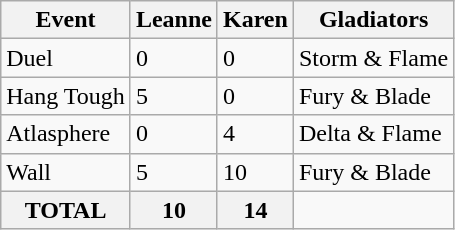<table class="wikitable">
<tr>
<th>Event</th>
<th>Leanne</th>
<th>Karen</th>
<th>Gladiators</th>
</tr>
<tr>
<td>Duel</td>
<td>0</td>
<td>0</td>
<td>Storm & Flame</td>
</tr>
<tr>
<td>Hang Tough</td>
<td>5</td>
<td>0</td>
<td>Fury & Blade</td>
</tr>
<tr>
<td>Atlasphere</td>
<td>0</td>
<td>4</td>
<td>Delta & Flame</td>
</tr>
<tr>
<td>Wall</td>
<td>5</td>
<td>10</td>
<td>Fury & Blade</td>
</tr>
<tr>
<th>TOTAL</th>
<th>10</th>
<th>14</th>
</tr>
</table>
